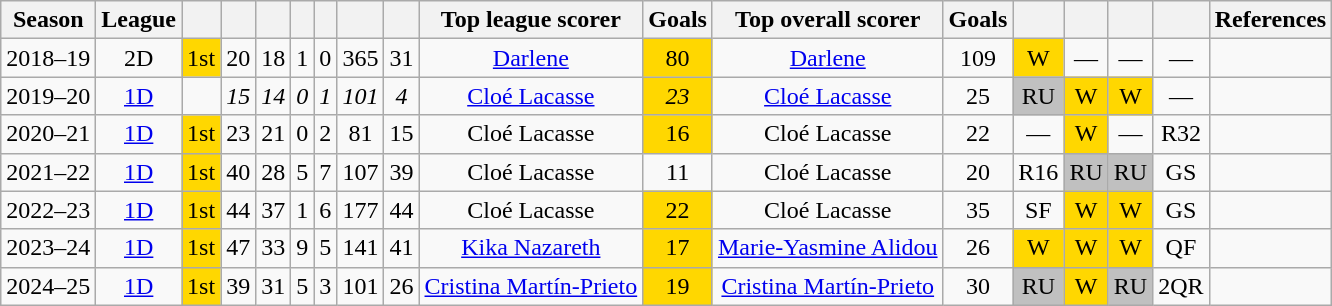<table class="wikitable" style="text-align:center;">
<tr>
<th>Season</th>
<th>League</th>
<th></th>
<th></th>
<th></th>
<th></th>
<th></th>
<th></th>
<th></th>
<th>Top league scorer</th>
<th>Goals</th>
<th>Top overall scorer</th>
<th>Goals</th>
<th></th>
<th></th>
<th></th>
<th></th>
<th>References</th>
</tr>
<tr>
<td>2018–19</td>
<td>2D</td>
<td style="background:gold">1st</td>
<td>20</td>
<td>18</td>
<td>1</td>
<td>0</td>
<td>365</td>
<td>31</td>
<td><a href='#'>Darlene</a></td>
<td style="background:gold">80</td>
<td><a href='#'>Darlene</a></td>
<td>109</td>
<td style="background:gold">W</td>
<td>—</td>
<td>—</td>
<td>—</td>
<td></td>
</tr>
<tr>
<td>2019–20</td>
<td><a href='#'>1D</a></td>
<td></td>
<td><em>15</em></td>
<td><em>14</em></td>
<td><em>0</em></td>
<td><em>1</em></td>
<td><em>101</em></td>
<td><em>4</em></td>
<td><a href='#'>Cloé Lacasse</a></td>
<td style="background:gold"><em>23</em></td>
<td><a href='#'>Cloé Lacasse</a></td>
<td>25</td>
<td style="background:silver">RU</td>
<td style="background:gold">W</td>
<td style="background:gold">W</td>
<td>—</td>
<td></td>
</tr>
<tr>
<td>2020–21</td>
<td><a href='#'>1D</a></td>
<td style="background:gold">1st</td>
<td>23</td>
<td>21</td>
<td>0</td>
<td>2</td>
<td>81</td>
<td>15</td>
<td>Cloé Lacasse</td>
<td style="background:gold">16</td>
<td>Cloé Lacasse</td>
<td>22</td>
<td>—</td>
<td style="background:gold">W</td>
<td>—</td>
<td>R32</td>
<td></td>
</tr>
<tr>
<td>2021–22</td>
<td><a href='#'>1D</a></td>
<td style="background:gold">1st</td>
<td>40</td>
<td>28</td>
<td>5</td>
<td>7</td>
<td>107</td>
<td>39</td>
<td>Cloé Lacasse</td>
<td>11</td>
<td>Cloé Lacasse</td>
<td>20</td>
<td>R16</td>
<td style="background:silver">RU</td>
<td style="background:silver">RU</td>
<td>GS</td>
<td></td>
</tr>
<tr>
<td>2022–23</td>
<td><a href='#'>1D</a></td>
<td style="background:gold">1st</td>
<td>44</td>
<td>37</td>
<td>1</td>
<td>6</td>
<td>177</td>
<td>44</td>
<td>Cloé Lacasse</td>
<td style="background:gold">22</td>
<td>Cloé Lacasse</td>
<td>35</td>
<td>SF</td>
<td style="background:gold">W</td>
<td style="background:gold">W</td>
<td>GS</td>
<td></td>
</tr>
<tr>
<td>2023–24</td>
<td><a href='#'>1D</a></td>
<td style="background:gold">1st</td>
<td>47</td>
<td>33</td>
<td>9</td>
<td>5</td>
<td>141</td>
<td>41</td>
<td><a href='#'>Kika Nazareth</a></td>
<td style="background:gold">17</td>
<td><a href='#'>Marie-Yasmine Alidou</a></td>
<td>26</td>
<td style="background:gold">W</td>
<td style="background:gold">W</td>
<td style="background:gold">W</td>
<td>QF</td>
<td></td>
</tr>
<tr>
<td>2024–25</td>
<td><a href='#'>1D</a></td>
<td style="background:gold">1st</td>
<td>39</td>
<td>31</td>
<td>5</td>
<td>3</td>
<td>101</td>
<td>26</td>
<td><a href='#'>Cristina Martín-Prieto</a></td>
<td style="background:gold">19</td>
<td><a href='#'>Cristina Martín-Prieto</a></td>
<td>30</td>
<td style="background:silver">RU</td>
<td style="background:gold">W</td>
<td style="background:silver">RU</td>
<td>2QR</td>
<td></td>
</tr>
</table>
